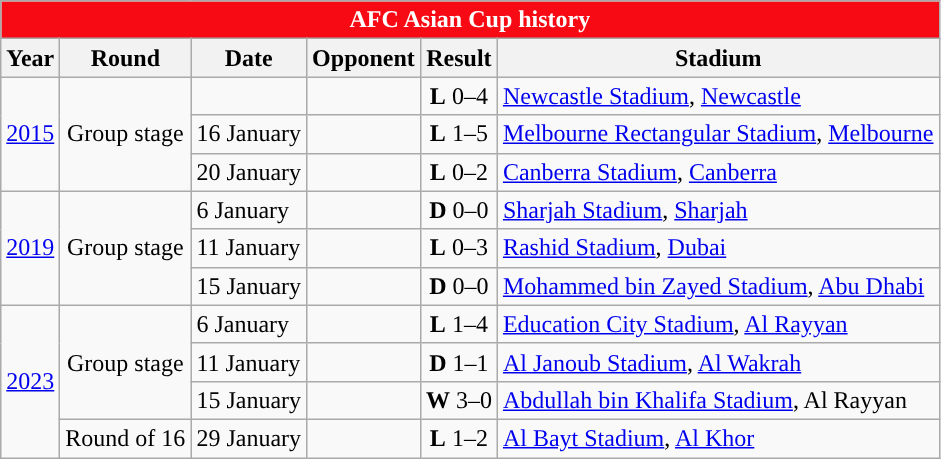<table class="wikitable collapsible collapsed" style="text-align: center;font-size:100%;">
<tr>
<th colspan=6 style="background: #F70A13; color:white;">AFC Asian Cup history</th>
</tr>
<tr>
<th>Year</th>
<th>Round</th>
<th>Date</th>
<th>Opponent</th>
<th>Result</th>
<th>Stadium</th>
</tr>
<tr>
<td rowspan=3> <a href='#'>2015</a></td>
<td rowspan=3>Group stage</td>
<td align="left"></td>
<td align="left"></td>
<td><strong>L</strong> 0–4</td>
<td align="left"><a href='#'>Newcastle Stadium</a>, <a href='#'>Newcastle</a></td>
</tr>
<tr>
<td align="left">16 January</td>
<td align="left"></td>
<td><strong>L</strong> 1–5</td>
<td align="left"><a href='#'>Melbourne Rectangular Stadium</a>, <a href='#'>Melbourne</a></td>
</tr>
<tr>
<td align="left">20 January</td>
<td align="left"></td>
<td><strong>L</strong> 0–2</td>
<td align="left"><a href='#'>Canberra Stadium</a>, <a href='#'>Canberra</a></td>
</tr>
<tr>
<td rowspan=3> <a href='#'>2019</a></td>
<td rowspan=3>Group stage</td>
<td align="left">6 January</td>
<td align="left"></td>
<td><strong>D</strong> 0–0</td>
<td align="left"><a href='#'>Sharjah Stadium</a>, <a href='#'>Sharjah</a></td>
</tr>
<tr>
<td align="left">11 January</td>
<td align="left"></td>
<td><strong>L</strong> 0–3</td>
<td align="left"><a href='#'>Rashid Stadium</a>, <a href='#'>Dubai</a></td>
</tr>
<tr>
<td align="left">15 January</td>
<td align="left"></td>
<td><strong>D</strong> 0–0</td>
<td align="left"><a href='#'>Mohammed bin Zayed Stadium</a>, <a href='#'>Abu Dhabi</a></td>
</tr>
<tr>
<td rowspan=4> <a href='#'>2023</a></td>
<td rowspan=3>Group stage</td>
<td align="left">6 January</td>
<td align="left"></td>
<td><strong>L</strong> 1–4</td>
<td align="left"><a href='#'>Education City Stadium</a>, <a href='#'>Al Rayyan</a></td>
</tr>
<tr>
<td align="left">11 January</td>
<td align="left"></td>
<td><strong>D</strong> 1–1</td>
<td align="left"><a href='#'>Al Janoub Stadium</a>, <a href='#'>Al Wakrah</a></td>
</tr>
<tr>
<td align="left">15 January</td>
<td align="left"></td>
<td><strong>W</strong> 3–0</td>
<td align="left"><a href='#'>Abdullah bin Khalifa Stadium</a>, Al Rayyan</td>
</tr>
<tr>
<td>Round of 16</td>
<td>29 January</td>
<td align="left"></td>
<td><strong>L</strong> 1–2</td>
<td align="left"><a href='#'>Al Bayt Stadium</a>, <a href='#'>Al Khor</a></td>
</tr>
</table>
